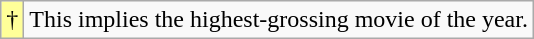<table class="wikitable">
<tr>
<td style="background-color:#FFFF99">†</td>
<td>This implies the highest-grossing movie of the year.</td>
</tr>
</table>
